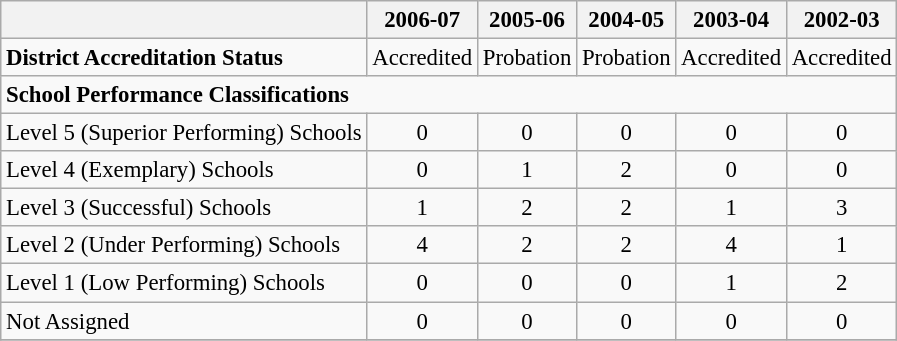<table class="wikitable" style="font-size: 95%;">
<tr>
<th></th>
<th>2006-07</th>
<th>2005-06</th>
<th>2004-05</th>
<th>2003-04</th>
<th>2002-03</th>
</tr>
<tr>
<td align="left"><strong>District Accreditation Status</strong></td>
<td align="center">Accredited</td>
<td align="center">Probation</td>
<td align="center">Probation</td>
<td align="center">Accredited</td>
<td align="center">Accredited</td>
</tr>
<tr>
<td align="left" colspan="6"><strong>School Performance Classifications</strong></td>
</tr>
<tr>
<td align="left">Level 5 (Superior Performing) Schools</td>
<td align="center">0</td>
<td align="center">0</td>
<td align="center">0</td>
<td align="center">0</td>
<td align="center">0</td>
</tr>
<tr>
<td align="left">Level 4 (Exemplary) Schools</td>
<td align="center">0</td>
<td align="center">1</td>
<td align="center">2</td>
<td align="center">0</td>
<td align="center">0</td>
</tr>
<tr>
<td align="left">Level 3 (Successful) Schools</td>
<td align="center">1</td>
<td align="center">2</td>
<td align="center">2</td>
<td align="center">1</td>
<td align="center">3</td>
</tr>
<tr>
<td align="left">Level 2 (Under Performing) Schools</td>
<td align="center">4</td>
<td align="center">2</td>
<td align="center">2</td>
<td align="center">4</td>
<td align="center">1</td>
</tr>
<tr>
<td align="left">Level 1 (Low Performing) Schools</td>
<td align="center">0</td>
<td align="center">0</td>
<td align="center">0</td>
<td align="center">1</td>
<td align="center">2</td>
</tr>
<tr>
<td align="left">Not Assigned</td>
<td align="center">0</td>
<td align="center">0</td>
<td align="center">0</td>
<td align="center">0</td>
<td align="center">0</td>
</tr>
<tr>
</tr>
</table>
